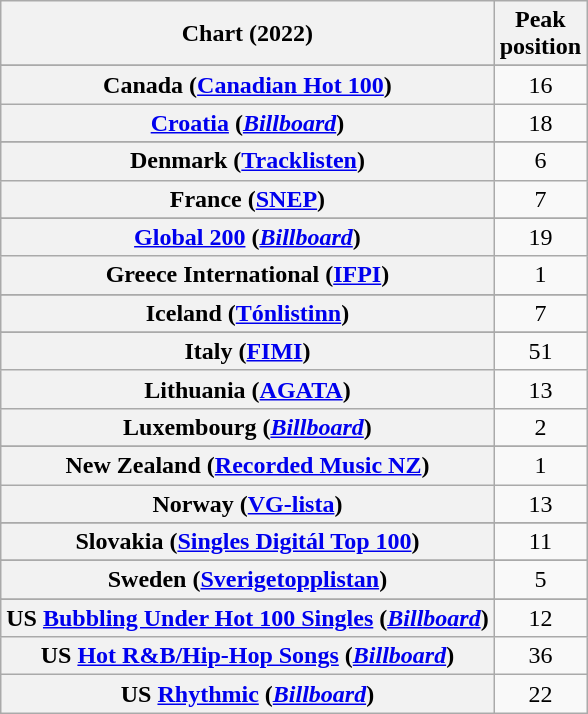<table class="wikitable sortable plainrowheaders" style="text-align:center">
<tr>
<th scope="col">Chart (2022)</th>
<th scope="col">Peak<br>position</th>
</tr>
<tr>
</tr>
<tr>
</tr>
<tr>
</tr>
<tr>
</tr>
<tr>
<th scope="row">Canada (<a href='#'>Canadian Hot 100</a>)</th>
<td>16</td>
</tr>
<tr>
<th scope="row"><a href='#'>Croatia</a> (<em><a href='#'>Billboard</a></em>)</th>
<td>18</td>
</tr>
<tr>
</tr>
<tr>
<th scope="row">Denmark (<a href='#'>Tracklisten</a>)</th>
<td>6</td>
</tr>
<tr>
<th scope="row">France (<a href='#'>SNEP</a>)</th>
<td>7</td>
</tr>
<tr>
</tr>
<tr>
<th scope="row"><a href='#'>Global 200</a> (<em><a href='#'>Billboard</a></em>)</th>
<td>19</td>
</tr>
<tr>
<th scope="row">Greece International (<a href='#'>IFPI</a>)</th>
<td>1</td>
</tr>
<tr>
</tr>
<tr>
<th scope="row">Iceland (<a href='#'>Tónlistinn</a>)</th>
<td>7</td>
</tr>
<tr>
</tr>
<tr>
<th scope="row">Italy (<a href='#'>FIMI</a>)</th>
<td>51</td>
</tr>
<tr>
<th scope="row">Lithuania (<a href='#'>AGATA</a>)</th>
<td>13</td>
</tr>
<tr>
<th scope="row">Luxembourg (<em><a href='#'>Billboard</a></em>)</th>
<td>2</td>
</tr>
<tr>
</tr>
<tr>
<th scope="row">New Zealand (<a href='#'>Recorded Music NZ</a>)</th>
<td>1</td>
</tr>
<tr>
<th scope="row">Norway (<a href='#'>VG-lista</a>)</th>
<td>13</td>
</tr>
<tr>
</tr>
<tr>
<th scope="row">Slovakia (<a href='#'>Singles Digitál Top 100</a>)</th>
<td>11</td>
</tr>
<tr>
</tr>
<tr>
<th scope="row">Sweden (<a href='#'>Sverigetopplistan</a>)</th>
<td>5</td>
</tr>
<tr>
</tr>
<tr>
</tr>
<tr>
</tr>
<tr>
</tr>
<tr>
<th scope="row">US <a href='#'>Bubbling Under Hot 100 Singles</a> (<em><a href='#'>Billboard</a></em>)</th>
<td>12</td>
</tr>
<tr>
<th scope="row">US <a href='#'>Hot R&B/Hip-Hop Songs</a> (<em><a href='#'>Billboard</a></em>)</th>
<td>36</td>
</tr>
<tr>
<th scope="row">US <a href='#'>Rhythmic</a> (<em><a href='#'>Billboard</a></em>)</th>
<td>22</td>
</tr>
</table>
